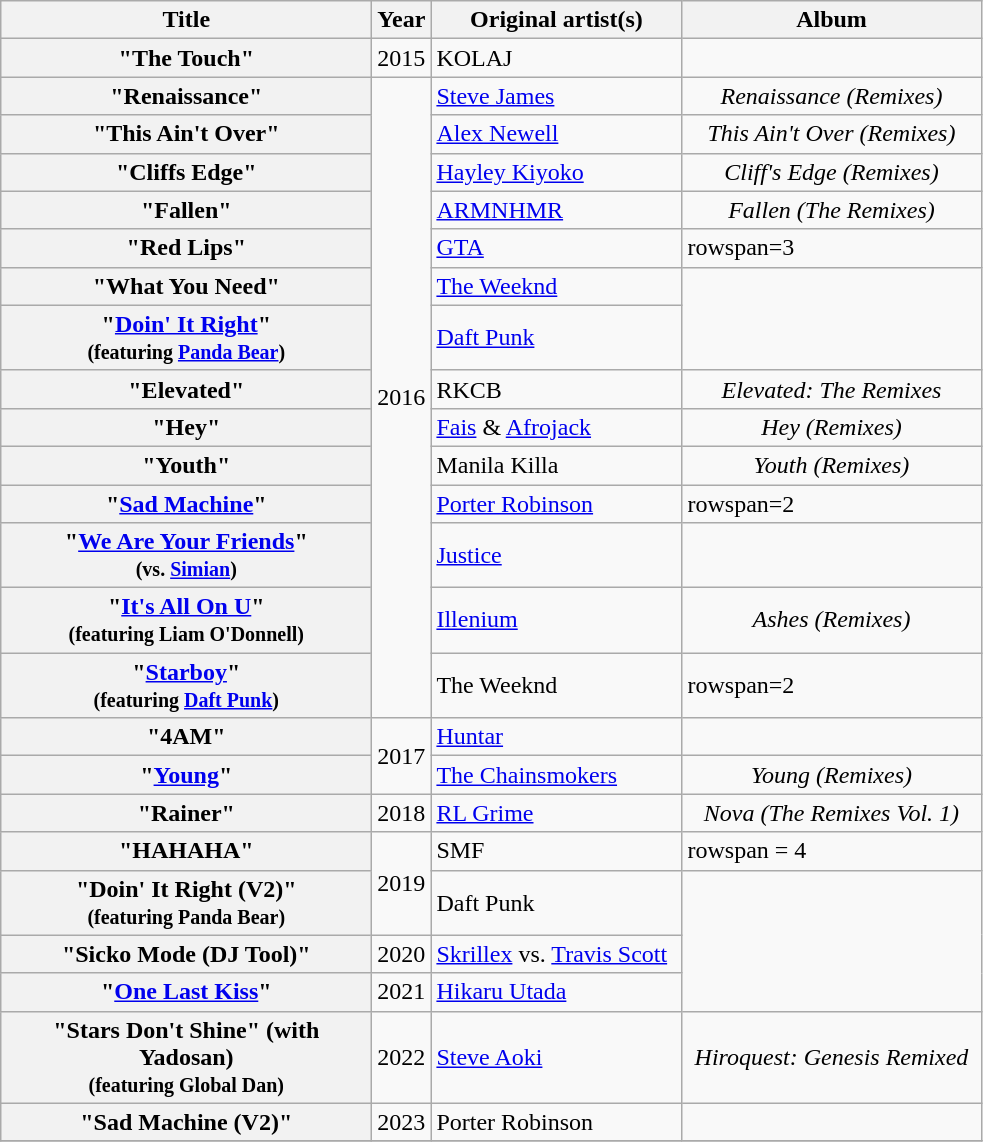<table class="wikitable plainrowheaders">
<tr>
<th style="width:15em;">Title</th>
<th>Year</th>
<th style="width:10em;">Original artist(s)</th>
<th style="width:12em;">Album</th>
</tr>
<tr>
<th scope="row">"The Touch"</th>
<td>2015</td>
<td>KOLAJ</td>
<td></td>
</tr>
<tr>
<th scope="row">"Renaissance"</th>
<td rowspan="14">2016</td>
<td><a href='#'>Steve James</a></td>
<td style="text-align:center"><em>Renaissance (Remixes)</em></td>
</tr>
<tr>
<th scope="row">"This Ain't Over"</th>
<td><a href='#'>Alex Newell</a></td>
<td style="text-align:center"><em>This Ain't Over (Remixes)</em></td>
</tr>
<tr>
<th scope="row">"Cliffs Edge"</th>
<td><a href='#'>Hayley Kiyoko</a></td>
<td style="text-align:center"><em>Cliff's Edge (Remixes)</em></td>
</tr>
<tr>
<th scope="row">"Fallen"</th>
<td><a href='#'>ARMNHMR</a></td>
<td style="text-align:center"><em>Fallen (The Remixes)</em></td>
</tr>
<tr>
<th scope="row">"Red Lips"</th>
<td><a href='#'>GTA</a></td>
<td>rowspan=3 </td>
</tr>
<tr>
<th scope="row">"What You Need"</th>
<td><a href='#'>The Weeknd</a></td>
</tr>
<tr>
<th scope="row">"<a href='#'>Doin' It Right</a>"<br><small>(featuring <a href='#'>Panda Bear</a>)</small></th>
<td><a href='#'>Daft Punk</a></td>
</tr>
<tr>
<th scope="row">"Elevated"</th>
<td>RKCB</td>
<td style="text-align:center"><em>Elevated: The Remixes</em></td>
</tr>
<tr>
<th scope="row">"Hey"</th>
<td><a href='#'>Fais</a> & <a href='#'>Afrojack</a></td>
<td style="text-align:center"><em>Hey (Remixes)</em></td>
</tr>
<tr>
<th scope="row">"Youth"</th>
<td>Manila Killa</td>
<td style="text-align:center"><em>Youth (Remixes)</em></td>
</tr>
<tr>
<th scope="row">"<a href='#'>Sad Machine</a>"</th>
<td><a href='#'>Porter Robinson</a></td>
<td>rowspan=2 </td>
</tr>
<tr>
<th scope="row">"<a href='#'>We Are Your Friends</a>"<br><small>(vs. <a href='#'>Simian</a>)</small></th>
<td><a href='#'>Justice</a></td>
</tr>
<tr>
<th scope="row">"<a href='#'>It's All On U</a>"<br><small>(featuring Liam O'Donnell)</small></th>
<td><a href='#'>Illenium</a></td>
<td style="text-align:center"><em>Ashes (Remixes)</em></td>
</tr>
<tr>
<th scope="row">"<a href='#'>Starboy</a>"<br><small>(featuring <a href='#'>Daft Punk</a>)</small></th>
<td>The Weeknd</td>
<td>rowspan=2 </td>
</tr>
<tr>
<th scope="row">"4AM"</th>
<td rowspan="2">2017</td>
<td><a href='#'>Huntar</a></td>
</tr>
<tr>
<th scope="row">"<a href='#'>Young</a>"</th>
<td><a href='#'>The Chainsmokers</a></td>
<td style="text-align:center"><em>Young (Remixes)</em></td>
</tr>
<tr>
<th scope="row">"Rainer"</th>
<td>2018</td>
<td><a href='#'>RL Grime</a></td>
<td style="text-align:center"><em>Nova (The Remixes Vol. 1)</em></td>
</tr>
<tr>
<th scope="row">"HAHAHA"</th>
<td rowspan="2">2019</td>
<td>SMF</td>
<td>rowspan = 4 </td>
</tr>
<tr>
<th scope="row">"Doin' It Right (V2)"<br><small>(featuring Panda Bear)</small></th>
<td>Daft Punk</td>
</tr>
<tr>
<th scope="row">"Sicko Mode (DJ Tool)"</th>
<td>2020</td>
<td><a href='#'>Skrillex</a> vs. <a href='#'>Travis Scott</a></td>
</tr>
<tr>
<th scope="row">"<a href='#'>One Last Kiss</a>"</th>
<td>2021</td>
<td><a href='#'>Hikaru Utada</a></td>
</tr>
<tr>
<th scope="row">"Stars Don't Shine" (with Yadosan)<br><small>(featuring Global Dan)</small></th>
<td>2022</td>
<td><a href='#'>Steve Aoki</a></td>
<td style="text-align:center"><em>Hiroquest: Genesis Remixed</em></td>
</tr>
<tr>
<th scope="row">"Sad Machine (V2)"</th>
<td>2023</td>
<td>Porter Robinson</td>
<td></td>
</tr>
<tr>
</tr>
</table>
